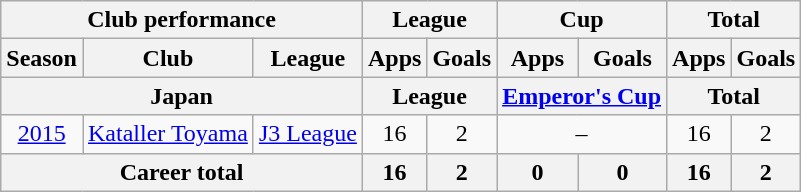<table class="wikitable" style="text-align:center">
<tr>
<th colspan=3>Club performance</th>
<th colspan=2>League</th>
<th colspan=2>Cup</th>
<th colspan=2>Total</th>
</tr>
<tr>
<th>Season</th>
<th>Club</th>
<th>League</th>
<th>Apps</th>
<th>Goals</th>
<th>Apps</th>
<th>Goals</th>
<th>Apps</th>
<th>Goals</th>
</tr>
<tr>
<th colspan=3>Japan</th>
<th colspan=2>League</th>
<th colspan=2><a href='#'>Emperor's Cup</a></th>
<th colspan=2>Total</th>
</tr>
<tr>
<td><a href='#'>2015</a></td>
<td rowspan="1"><a href='#'>Kataller Toyama</a></td>
<td rowspan="1"><a href='#'>J3 League</a></td>
<td>16</td>
<td>2</td>
<td colspan="2">–</td>
<td>16</td>
<td>2</td>
</tr>
<tr>
<th colspan=3>Career total</th>
<th>16</th>
<th>2</th>
<th>0</th>
<th>0</th>
<th>16</th>
<th>2</th>
</tr>
</table>
